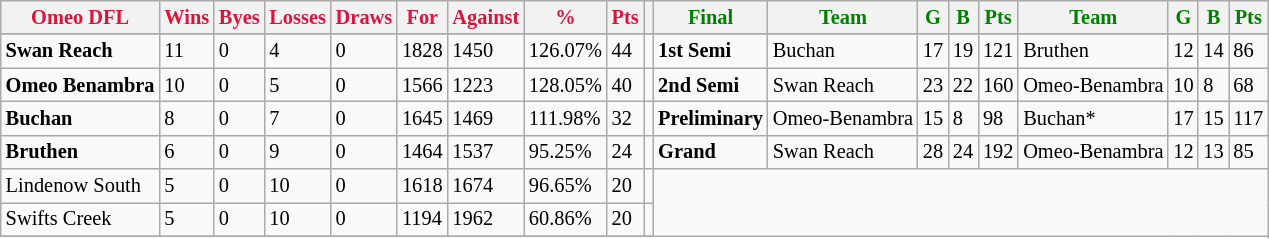<table style="font-size: 85%; text-align: left;" class="wikitable">
<tr>
<th style="color:crimson">Omeo DFL</th>
<th style="color:crimson">Wins</th>
<th style="color:crimson">Byes</th>
<th style="color:crimson">Losses</th>
<th style="color:crimson">Draws</th>
<th style="color:crimson">For</th>
<th style="color:crimson">Against</th>
<th style="color:crimson">%</th>
<th style="color:crimson">Pts</th>
<th></th>
<th style="color:green">Final</th>
<th style="color:green">Team</th>
<th style="color:green">G</th>
<th style="color:green">B</th>
<th style="color:green">Pts</th>
<th style="color:green">Team</th>
<th style="color:green">G</th>
<th style="color:green">B</th>
<th style="color:green">Pts</th>
</tr>
<tr>
</tr>
<tr>
</tr>
<tr>
<td><strong>	Swan Reach	</strong></td>
<td>11</td>
<td>0</td>
<td>4</td>
<td>0</td>
<td>1828</td>
<td>1450</td>
<td>126.07%</td>
<td>44</td>
<td></td>
<td><strong>1st Semi</strong></td>
<td>Buchan</td>
<td>17</td>
<td>19</td>
<td>121</td>
<td>Bruthen</td>
<td>12</td>
<td>14</td>
<td>86</td>
</tr>
<tr>
<td><strong>	Omeo Benambra	</strong></td>
<td>10</td>
<td>0</td>
<td>5</td>
<td>0</td>
<td>1566</td>
<td>1223</td>
<td>128.05%</td>
<td>40</td>
<td></td>
<td><strong>2nd Semi</strong></td>
<td>Swan Reach</td>
<td>23</td>
<td>22</td>
<td>160</td>
<td>Omeo-Benambra</td>
<td>10</td>
<td>8</td>
<td>68</td>
</tr>
<tr>
<td><strong>	Buchan	</strong></td>
<td>8</td>
<td>0</td>
<td>7</td>
<td>0</td>
<td>1645</td>
<td>1469</td>
<td>111.98%</td>
<td>32</td>
<td></td>
<td><strong>Preliminary</strong></td>
<td>Omeo-Benambra</td>
<td>15</td>
<td>8</td>
<td>98</td>
<td>Buchan*</td>
<td>17</td>
<td>15</td>
<td>117</td>
</tr>
<tr>
<td><strong>	Bruthen	</strong></td>
<td>6</td>
<td>0</td>
<td>9</td>
<td>0</td>
<td>1464</td>
<td>1537</td>
<td>95.25%</td>
<td>24</td>
<td></td>
<td><strong>Grand</strong></td>
<td>Swan Reach</td>
<td>28</td>
<td>24</td>
<td>192</td>
<td>Omeo-Benambra</td>
<td>12</td>
<td>13</td>
<td>85</td>
</tr>
<tr>
<td>Lindenow South</td>
<td>5</td>
<td>0</td>
<td>10</td>
<td>0</td>
<td>1618</td>
<td>1674</td>
<td>96.65%</td>
<td>20</td>
<td></td>
</tr>
<tr>
<td>Swifts Creek</td>
<td>5</td>
<td>0</td>
<td>10</td>
<td>0</td>
<td>1194</td>
<td>1962</td>
<td>60.86%</td>
<td>20</td>
<td></td>
</tr>
<tr>
</tr>
</table>
